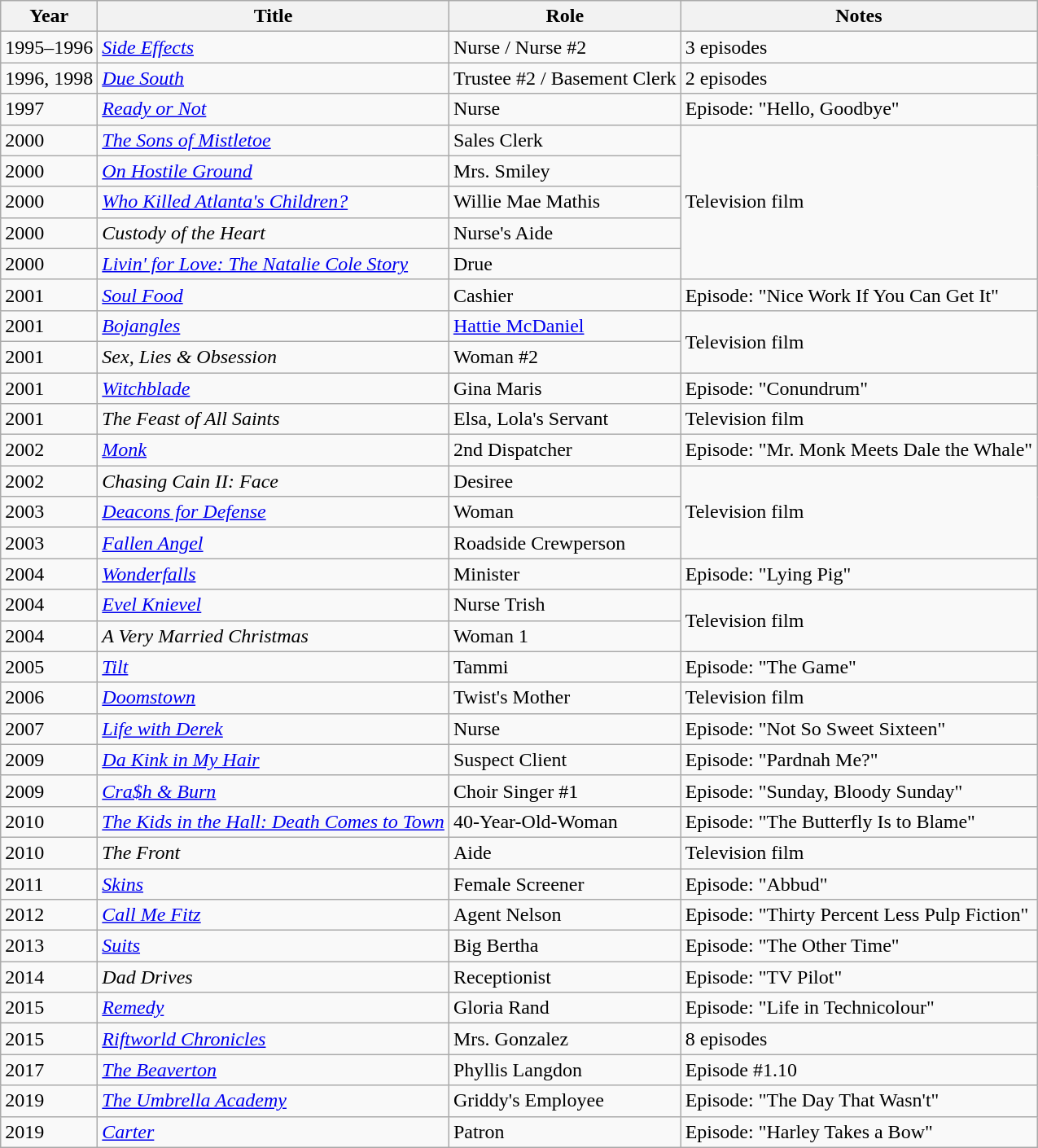<table class="wikitable sortable">
<tr>
<th>Year</th>
<th>Title</th>
<th>Role</th>
<th>Notes</th>
</tr>
<tr>
<td>1995–1996</td>
<td><a href='#'><em>Side Effects</em></a></td>
<td>Nurse / Nurse #2</td>
<td>3 episodes</td>
</tr>
<tr>
<td>1996, 1998</td>
<td><em><a href='#'>Due South</a></em></td>
<td>Trustee #2 / Basement Clerk</td>
<td>2 episodes</td>
</tr>
<tr>
<td>1997</td>
<td><a href='#'><em>Ready or Not</em></a></td>
<td>Nurse</td>
<td>Episode: "Hello, Goodbye"</td>
</tr>
<tr>
<td>2000</td>
<td data-sort-value="Sons of Mistletoe, The"><em><a href='#'>The Sons of Mistletoe</a></em></td>
<td>Sales Clerk</td>
<td rowspan="5">Television film</td>
</tr>
<tr>
<td>2000</td>
<td><em><a href='#'>On Hostile Ground</a></em></td>
<td>Mrs. Smiley</td>
</tr>
<tr>
<td>2000</td>
<td><em><a href='#'>Who Killed Atlanta's Children?</a></em></td>
<td>Willie Mae Mathis</td>
</tr>
<tr>
<td>2000</td>
<td><em>Custody of the Heart</em></td>
<td>Nurse's Aide</td>
</tr>
<tr>
<td>2000</td>
<td><em><a href='#'>Livin' for Love: The Natalie Cole Story</a></em></td>
<td>Drue</td>
</tr>
<tr>
<td>2001</td>
<td><a href='#'><em>Soul Food</em></a></td>
<td>Cashier</td>
<td>Episode: "Nice Work If You Can Get It"</td>
</tr>
<tr>
<td>2001</td>
<td><a href='#'><em>Bojangles</em></a></td>
<td><a href='#'>Hattie McDaniel</a></td>
<td rowspan="2">Television film</td>
</tr>
<tr>
<td>2001</td>
<td><em>Sex, Lies & Obsession</em></td>
<td>Woman #2</td>
</tr>
<tr>
<td>2001</td>
<td><a href='#'><em>Witchblade</em></a></td>
<td>Gina Maris</td>
<td>Episode: "Conundrum"</td>
</tr>
<tr>
<td>2001</td>
<td data-sort-value="Feast of All Saints, The"><em>The Feast of All Saints</em></td>
<td>Elsa, Lola's Servant</td>
<td>Television film</td>
</tr>
<tr>
<td>2002</td>
<td><a href='#'><em>Monk</em></a></td>
<td>2nd Dispatcher</td>
<td>Episode: "Mr. Monk Meets Dale the Whale"</td>
</tr>
<tr>
<td>2002</td>
<td><em>Chasing Cain II: Face</em></td>
<td>Desiree</td>
<td rowspan="3">Television film</td>
</tr>
<tr>
<td>2003</td>
<td><a href='#'><em>Deacons for Defense</em></a></td>
<td>Woman</td>
</tr>
<tr>
<td>2003</td>
<td><a href='#'><em>Fallen Angel</em></a></td>
<td>Roadside Crewperson</td>
</tr>
<tr>
<td>2004</td>
<td><em><a href='#'>Wonderfalls</a></em></td>
<td>Minister</td>
<td>Episode: "Lying Pig"</td>
</tr>
<tr>
<td>2004</td>
<td><a href='#'><em>Evel Knievel</em></a></td>
<td>Nurse Trish</td>
<td rowspan="2">Television film</td>
</tr>
<tr>
<td>2004</td>
<td data-sort-value="Very Married Christmas, A"><em>A Very Married Christmas</em></td>
<td>Woman 1</td>
</tr>
<tr>
<td>2005</td>
<td><a href='#'><em>Tilt</em></a></td>
<td>Tammi</td>
<td>Episode: "The Game"</td>
</tr>
<tr>
<td>2006</td>
<td><em><a href='#'>Doomstown</a></em></td>
<td>Twist's Mother</td>
<td>Television film</td>
</tr>
<tr>
<td>2007</td>
<td><em><a href='#'>Life with Derek</a></em></td>
<td>Nurse</td>
<td>Episode: "Not So Sweet Sixteen"</td>
</tr>
<tr>
<td>2009</td>
<td><a href='#'><em>Da Kink in My Hair</em></a></td>
<td>Suspect Client</td>
<td>Episode: "Pardnah Me?"</td>
</tr>
<tr>
<td>2009</td>
<td><em><a href='#'>Cra$h & Burn</a></em></td>
<td>Choir Singer #1</td>
<td>Episode: "Sunday, Bloody Sunday"</td>
</tr>
<tr>
<td>2010</td>
<td data-sort-value="Kids in the Hall: Death Comes to Town, The"><em><a href='#'>The Kids in the Hall: Death Comes to Town</a></em></td>
<td>40-Year-Old-Woman</td>
<td>Episode: "The Butterfly Is to Blame"</td>
</tr>
<tr>
<td>2010</td>
<td data-sort-value="Front, The"><em>The Front</em></td>
<td>Aide</td>
<td>Television film</td>
</tr>
<tr>
<td>2011</td>
<td><a href='#'><em>Skins</em></a></td>
<td>Female Screener</td>
<td>Episode: "Abbud"</td>
</tr>
<tr>
<td>2012</td>
<td><em><a href='#'>Call Me Fitz</a></em></td>
<td>Agent Nelson</td>
<td>Episode: "Thirty Percent Less Pulp Fiction"</td>
</tr>
<tr>
<td>2013</td>
<td><a href='#'><em>Suits</em></a></td>
<td>Big Bertha</td>
<td>Episode: "The Other Time"</td>
</tr>
<tr>
<td>2014</td>
<td><em>Dad Drives</em></td>
<td>Receptionist</td>
<td>Episode: "TV Pilot"</td>
</tr>
<tr>
<td>2015</td>
<td><a href='#'><em>Remedy</em></a></td>
<td>Gloria Rand</td>
<td>Episode: "Life in Technicolour"</td>
</tr>
<tr>
<td>2015</td>
<td><em><a href='#'>Riftworld Chronicles</a></em></td>
<td>Mrs. Gonzalez</td>
<td>8 episodes</td>
</tr>
<tr>
<td>2017</td>
<td data-sort-value="Beaverton, The"><a href='#'><em>The Beaverton</em></a></td>
<td>Phyllis Langdon</td>
<td>Episode #1.10</td>
</tr>
<tr>
<td>2019</td>
<td data-sort-value="Umbrella Academy, The"><a href='#'><em>The Umbrella Academy</em></a></td>
<td>Griddy's Employee</td>
<td>Episode: "The Day That Wasn't"</td>
</tr>
<tr>
<td>2019</td>
<td><a href='#'><em>Carter</em></a></td>
<td>Patron</td>
<td>Episode: "Harley Takes a Bow"</td>
</tr>
</table>
